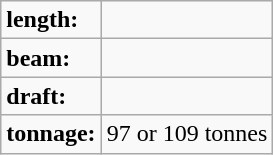<table class="wikitable sortable">
<tr>
<td><strong>length:</strong></td>
<td></td>
</tr>
<tr>
<td><strong>beam:</strong></td>
<td></td>
</tr>
<tr>
<td><strong>draft:</strong></td>
<td></td>
</tr>
<tr>
<td><strong>tonnage:</strong></td>
<td>97 or 109 tonnes</td>
</tr>
</table>
